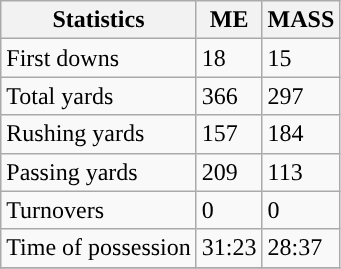<table class="wikitable">
<tr>
<th>Statistics</th>
<th>ME</th>
<th>MASS</th>
</tr>
<tr>
<td>First downs</td>
<td>18</td>
<td>15</td>
</tr>
<tr>
<td>Total yards</td>
<td>366</td>
<td>297</td>
</tr>
<tr>
<td>Rushing yards</td>
<td>157</td>
<td>184</td>
</tr>
<tr>
<td>Passing yards</td>
<td>209</td>
<td>113</td>
</tr>
<tr>
<td>Turnovers</td>
<td>0</td>
<td>0</td>
</tr>
<tr>
<td>Time of possession</td>
<td>31:23</td>
<td>28:37</td>
</tr>
<tr>
</tr>
</table>
